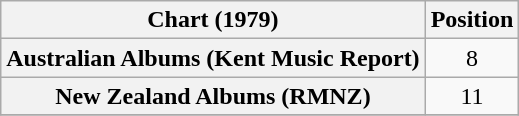<table class="wikitable sortable plainrowheaders" style="text-align:center">
<tr>
<th scope="col">Chart (1979)</th>
<th scope="col">Position</th>
</tr>
<tr>
<th scope="row">Australian Albums (Kent Music Report)</th>
<td>8</td>
</tr>
<tr>
<th scope="row">New Zealand Albums (RMNZ)</th>
<td>11</td>
</tr>
<tr>
</tr>
</table>
